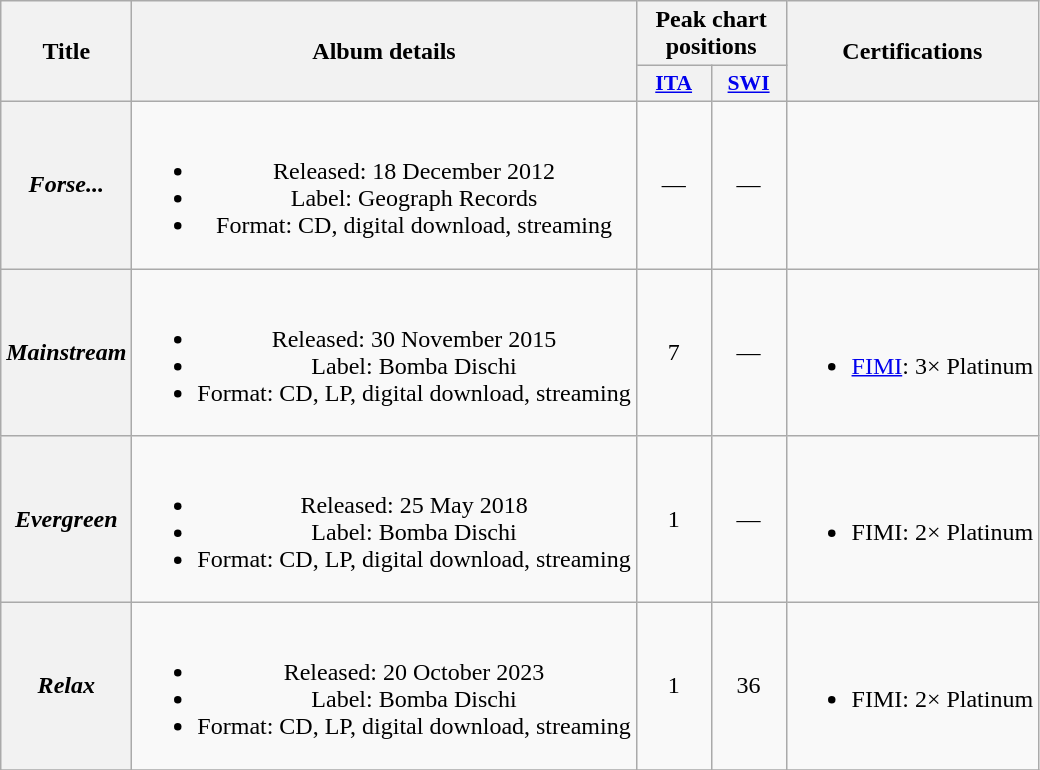<table class="wikitable plainrowheaders" style="text-align:center;">
<tr>
<th scope="col" rowspan="2">Title</th>
<th scope="col" rowspan="2">Album details</th>
<th scope="col" colspan="2">Peak chart positions</th>
<th scope="col" rowspan="2">Certifications</th>
</tr>
<tr>
<th scope="col" style="width:3em;font-size:90%;"><a href='#'>ITA</a><br></th>
<th scope="col" style="width:3em;font-size:90%;"><a href='#'>SWI</a><br></th>
</tr>
<tr>
<th scope="row"><em>Forse...</em></th>
<td><br><ul><li>Released: 18 December 2012</li><li>Label: Geograph Records</li><li>Format: CD, digital download, streaming</li></ul></td>
<td>—</td>
<td>—</td>
<td></td>
</tr>
<tr>
<th scope="row"><em>Mainstream</em></th>
<td><br><ul><li>Released: 30 November 2015</li><li>Label: Bomba Dischi</li><li>Format: CD, LP, digital download, streaming</li></ul></td>
<td>7</td>
<td>—</td>
<td><br><ul><li><a href='#'>FIMI</a>: 3× Platinum</li></ul></td>
</tr>
<tr>
<th scope="row"><em>Evergreen</em></th>
<td><br><ul><li>Released: 25 May 2018</li><li>Label: Bomba Dischi</li><li>Format: CD, LP, digital download, streaming</li></ul></td>
<td>1</td>
<td>—</td>
<td><br><ul><li>FIMI: 2× Platinum</li></ul></td>
</tr>
<tr>
<th scope="row"><em>Relax</em></th>
<td><br><ul><li>Released: 20 October 2023</li><li>Label: Bomba Dischi</li><li>Format: CD, LP, digital download, streaming</li></ul></td>
<td>1</td>
<td>36</td>
<td><br><ul><li>FIMI: 2× Platinum</li></ul></td>
</tr>
<tr>
</tr>
</table>
